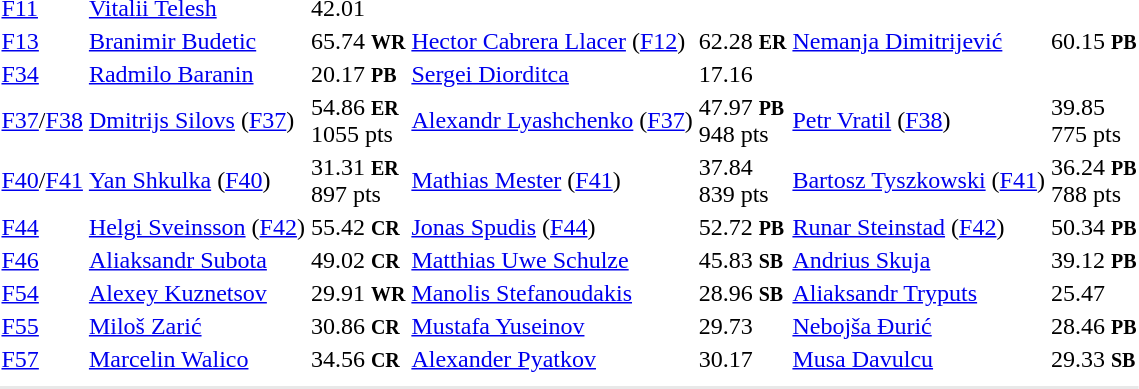<table>
<tr>
<td><a href='#'>F11</a></td>
<td><a href='#'>Vitalii Telesh</a><br></td>
<td>42.01</td>
<td></td>
<td></td>
<td></td>
<td></td>
</tr>
<tr>
<td><a href='#'>F13</a></td>
<td><a href='#'>Branimir Budetic</a><br></td>
<td>65.74 <small><strong>WR</strong></small></td>
<td><a href='#'>Hector Cabrera Llacer</a> (<a href='#'>F12</a>)<br></td>
<td>62.28 <small><strong>ER</strong></small></td>
<td><a href='#'>Nemanja Dimitrijević</a><br></td>
<td>60.15 <small><strong>PB</strong></small></td>
</tr>
<tr>
<td><a href='#'>F34</a></td>
<td><a href='#'>Radmilo Baranin</a><br></td>
<td>20.17 <small><strong>PB</strong></small></td>
<td><a href='#'>Sergei Diorditca</a> <br></td>
<td>17.16</td>
<td></td>
<td></td>
</tr>
<tr>
<td><a href='#'>F37</a>/<a href='#'>F38</a></td>
<td><a href='#'>Dmitrijs Silovs</a> (<a href='#'>F37</a>)<br></td>
<td>54.86 <small><strong>ER</strong></small><br>1055 pts</td>
<td><a href='#'>Alexandr Lyashchenko</a> (<a href='#'>F37</a>)<br></td>
<td>47.97  <small><strong>PB</strong></small><br>948 pts</td>
<td><a href='#'>Petr Vratil</a> (<a href='#'>F38</a>)<br></td>
<td>39.85<br>775 pts</td>
</tr>
<tr>
<td><a href='#'>F40</a>/<a href='#'>F41</a></td>
<td><a href='#'>Yan Shkulka</a> (<a href='#'>F40</a>)<br></td>
<td>31.31 <small><strong>ER</strong></small><br>897 pts</td>
<td><a href='#'>Mathias Mester</a> (<a href='#'>F41</a>)<br></td>
<td>37.84 <br>839 pts</td>
<td><a href='#'>Bartosz Tyszkowski</a> (<a href='#'>F41</a>)<br></td>
<td>36.24 <small><strong>PB</strong></small><br>788 pts</td>
</tr>
<tr>
<td><a href='#'>F44</a></td>
<td><a href='#'>Helgi Sveinsson</a> (<a href='#'>F42</a>)<br></td>
<td>55.42 <small><strong>CR</strong></small></td>
<td><a href='#'>Jonas Spudis</a> (<a href='#'>F44</a>)<br></td>
<td>52.72 <small><strong>PB</strong></small></td>
<td><a href='#'>Runar Steinstad</a> (<a href='#'>F42</a>)<br></td>
<td>50.34 <small><strong>PB</strong></small></td>
</tr>
<tr>
<td><a href='#'>F46</a></td>
<td><a href='#'>Aliaksandr Subota</a><br></td>
<td>49.02 <small><strong>CR</strong></small></td>
<td><a href='#'>Matthias Uwe Schulze</a><br></td>
<td>45.83 <small><strong>SB</strong></small></td>
<td><a href='#'>Andrius Skuja</a><br></td>
<td>39.12 <small><strong>PB</strong></small></td>
</tr>
<tr>
<td><a href='#'>F54</a></td>
<td><a href='#'>Alexey Kuznetsov</a><br></td>
<td>29.91 <small><strong>WR</strong></small></td>
<td><a href='#'>Manolis Stefanoudakis</a> <br></td>
<td>28.96 <small><strong>SB</strong></small></td>
<td><a href='#'>Aliaksandr Tryputs</a><br></td>
<td>25.47</td>
</tr>
<tr>
<td><a href='#'>F55</a></td>
<td><a href='#'>Miloš Zarić</a><br></td>
<td>30.86 <small><strong>CR</strong></small></td>
<td><a href='#'>Mustafa Yuseinov</a> <br></td>
<td>29.73</td>
<td><a href='#'>Nebojša Đurić</a><br></td>
<td>28.46 <small><strong>PB</strong></small></td>
</tr>
<tr>
<td><a href='#'>F57</a></td>
<td><a href='#'>Marcelin Walico</a><br></td>
<td>34.56 <small><strong>CR</strong></small></td>
<td><a href='#'>Alexander Pyatkov</a> <br></td>
<td>30.17</td>
<td><a href='#'>Musa Davulcu</a><br></td>
<td>29.33 <small><strong>SB</strong></small></td>
</tr>
<tr>
<td colspan=7></td>
</tr>
<tr>
</tr>
<tr bgcolor= e8e8e8>
<td colspan=7></td>
</tr>
</table>
